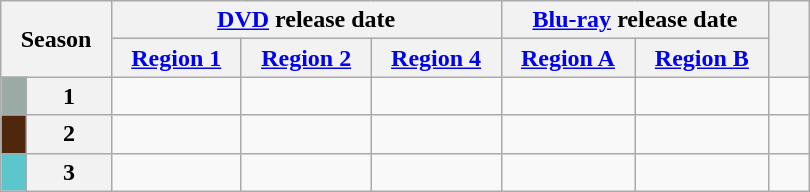<table class="wikitable" style="text-align:center">
<tr>
<th colspan="2" rowspan="2" style="padding-left:.8em; padding-right:.8em;">Season</th>
<th colspan="3" style="padding-left:.8em; padding-right:.8em;"><a href='#'>DVD</a> release date</th>
<th colspan="2" style="padding-left:.8em; padding-right:.8em;"><a href='#'>Blu-ray</a> release date</th>
<th rowspan="2" style="padding-left:.8em; padding-right:.8em;"></th>
</tr>
<tr>
<th scope="col" style="padding-left:.8em; padding-right:.8em;"><a href='#'>Region 1</a></th>
<th scope="col" style="padding-left:.8em; padding-right:.8em;"><a href='#'>Region 2</a></th>
<th scope="col" style="padding-left:.8em; padding-right:.8em;"><a href='#'>Region 4</a></th>
<th scope="col" style="padding-left:.8em; padding-right:.8em;"><a href='#'>Region A</a></th>
<th scope="col" style="padding-left:.8em; padding-right:.8em;"><a href='#'>Region B</a></th>
</tr>
<tr>
<td style="background:#9aaaa5; width:10px;"></td>
<th scope="row">1</th>
<td></td>
<td></td>
<td></td>
<td></td>
<td></td>
<td></td>
</tr>
<tr>
<td style="background:#4f270c; width:10px;"></td>
<th scope="row">2</th>
<td></td>
<td></td>
<td></td>
<td></td>
<td></td>
<td></td>
</tr>
<tr>
<td style="background:#5bc6cc; width:10px;"></td>
<th scope="row">3</th>
<td></td>
<td></td>
<td></td>
<td></td>
<td></td>
<td></td>
</tr>
</table>
